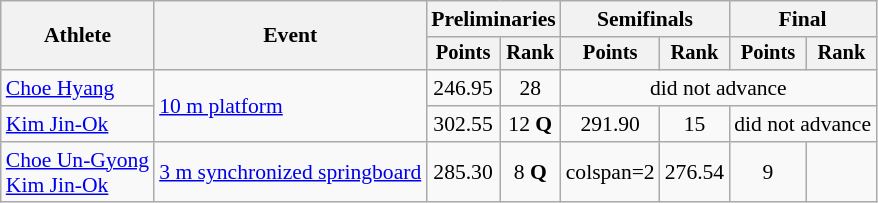<table class=wikitable style="font-size:90%;">
<tr>
<th rowspan="2">Athlete</th>
<th rowspan="2">Event</th>
<th colspan="2">Preliminaries</th>
<th colspan="2">Semifinals</th>
<th colspan="2">Final</th>
</tr>
<tr style="font-size:95%">
<th>Points</th>
<th>Rank</th>
<th>Points</th>
<th>Rank</th>
<th>Points</th>
<th>Rank</th>
</tr>
<tr align=center>
<td align=left><a href='#'>Choe Hyang</a></td>
<td align=left rowspan=2><a href='#'>10 m platform</a></td>
<td>246.95</td>
<td>28</td>
<td colspan=4>did not advance</td>
</tr>
<tr align=center>
<td align=left><a href='#'>Kim Jin-Ok</a></td>
<td>302.55</td>
<td>12 <strong>Q</strong></td>
<td>291.90</td>
<td>15</td>
<td colspan=2>did not advance</td>
</tr>
<tr align=center>
<td align=left><a href='#'>Choe Un-Gyong</a><br><a href='#'>Kim Jin-Ok</a></td>
<td align=left><a href='#'>3 m synchronized springboard</a></td>
<td>285.30</td>
<td>8 <strong>Q</strong></td>
<td>colspan=2 </td>
<td>276.54</td>
<td>9</td>
</tr>
</table>
